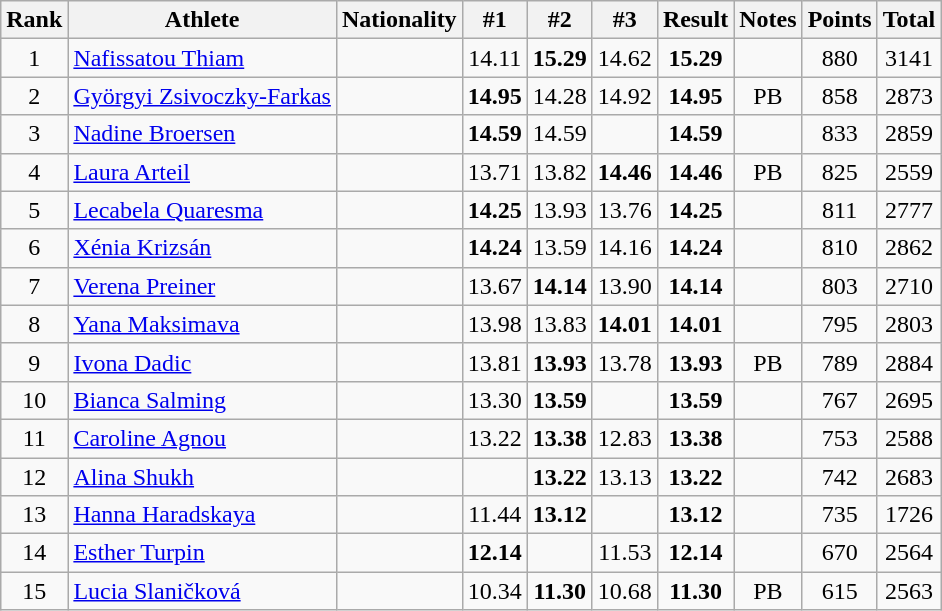<table class="wikitable sortable" style="text-align:center">
<tr>
<th>Rank</th>
<th>Athlete</th>
<th>Nationality</th>
<th>#1</th>
<th>#2</th>
<th>#3</th>
<th>Result</th>
<th>Notes</th>
<th>Points</th>
<th>Total</th>
</tr>
<tr>
<td>1</td>
<td align=left><a href='#'>Nafissatou Thiam</a></td>
<td align=left></td>
<td>14.11</td>
<td><strong>15.29</strong></td>
<td>14.62</td>
<td><strong>15.29</strong></td>
<td></td>
<td>880</td>
<td>3141</td>
</tr>
<tr>
<td>2</td>
<td align=left><a href='#'>Györgyi Zsivoczky-Farkas</a></td>
<td align=left></td>
<td><strong>14.95</strong></td>
<td>14.28</td>
<td>14.92</td>
<td><strong>14.95</strong></td>
<td>PB</td>
<td>858</td>
<td>2873</td>
</tr>
<tr>
<td>3</td>
<td align=left><a href='#'>Nadine Broersen</a></td>
<td align=left></td>
<td><strong>14.59</strong></td>
<td>14.59</td>
<td></td>
<td><strong>14.59</strong></td>
<td></td>
<td>833</td>
<td>2859</td>
</tr>
<tr>
<td>4</td>
<td align=left><a href='#'>Laura Arteil</a></td>
<td align=left></td>
<td>13.71</td>
<td>13.82</td>
<td><strong>14.46</strong></td>
<td><strong>14.46</strong></td>
<td>PB</td>
<td>825</td>
<td>2559</td>
</tr>
<tr>
<td>5</td>
<td align=left><a href='#'>Lecabela Quaresma</a></td>
<td align=left></td>
<td><strong>14.25</strong></td>
<td>13.93</td>
<td>13.76</td>
<td><strong>14.25</strong></td>
<td></td>
<td>811</td>
<td>2777</td>
</tr>
<tr>
<td>6</td>
<td align=left><a href='#'>Xénia Krizsán</a></td>
<td align=left></td>
<td><strong>14.24</strong></td>
<td>13.59</td>
<td>14.16</td>
<td><strong>14.24</strong></td>
<td></td>
<td>810</td>
<td>2862</td>
</tr>
<tr>
<td>7</td>
<td align=left><a href='#'>Verena Preiner</a></td>
<td align=left></td>
<td>13.67</td>
<td><strong>14.14</strong></td>
<td>13.90</td>
<td><strong>14.14</strong></td>
<td></td>
<td>803</td>
<td>2710</td>
</tr>
<tr>
<td>8</td>
<td align=left><a href='#'>Yana Maksimava</a></td>
<td align=left></td>
<td>13.98</td>
<td>13.83</td>
<td><strong>14.01</strong></td>
<td><strong>14.01</strong></td>
<td></td>
<td>795</td>
<td>2803</td>
</tr>
<tr>
<td>9</td>
<td align=left><a href='#'>Ivona Dadic</a></td>
<td align=left></td>
<td>13.81</td>
<td><strong>13.93</strong></td>
<td>13.78</td>
<td><strong>13.93</strong></td>
<td>PB</td>
<td>789</td>
<td>2884</td>
</tr>
<tr>
<td>10</td>
<td align=left><a href='#'>Bianca Salming</a></td>
<td align=left></td>
<td>13.30</td>
<td><strong>13.59</strong></td>
<td></td>
<td><strong>13.59</strong></td>
<td></td>
<td>767</td>
<td>2695</td>
</tr>
<tr>
<td>11</td>
<td align=left><a href='#'>Caroline Agnou</a></td>
<td align=left></td>
<td>13.22</td>
<td><strong>13.38</strong></td>
<td>12.83</td>
<td><strong>13.38</strong></td>
<td></td>
<td>753</td>
<td>2588</td>
</tr>
<tr>
<td>12</td>
<td align=left><a href='#'>Alina Shukh</a></td>
<td align=left></td>
<td></td>
<td><strong>13.22</strong></td>
<td>13.13</td>
<td><strong>13.22</strong></td>
<td></td>
<td>742</td>
<td>2683</td>
</tr>
<tr>
<td>13</td>
<td align=left><a href='#'>Hanna Haradskaya</a></td>
<td align=left></td>
<td>11.44</td>
<td><strong>13.12</strong></td>
<td></td>
<td><strong>13.12</strong></td>
<td></td>
<td>735</td>
<td>1726</td>
</tr>
<tr>
<td>14</td>
<td align=left><a href='#'>Esther Turpin</a></td>
<td align=left></td>
<td><strong>12.14</strong></td>
<td></td>
<td>11.53</td>
<td><strong>12.14</strong></td>
<td></td>
<td>670</td>
<td>2564</td>
</tr>
<tr>
<td>15</td>
<td align=left><a href='#'>Lucia Slaničková</a></td>
<td align=left></td>
<td>10.34</td>
<td><strong>11.30</strong></td>
<td>10.68</td>
<td><strong>11.30</strong></td>
<td>PB</td>
<td>615</td>
<td>2563</td>
</tr>
</table>
